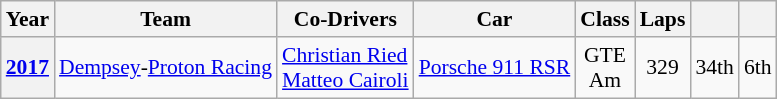<table class="wikitable" style="text-align:center; font-size:90%">
<tr>
<th>Year</th>
<th>Team</th>
<th>Co-Drivers</th>
<th>Car</th>
<th>Class</th>
<th>Laps</th>
<th></th>
<th></th>
</tr>
<tr>
<th><a href='#'>2017</a></th>
<td align="left"nowrap> <a href='#'>Dempsey</a>-<a href='#'>Proton Racing</a></td>
<td align="left"nowrap> <a href='#'>Christian Ried</a><br> <a href='#'>Matteo Cairoli</a></td>
<td align="left"nowrap><a href='#'>Porsche 911 RSR</a></td>
<td>GTE<br>Am</td>
<td>329</td>
<td>34th</td>
<td>6th</td>
</tr>
</table>
